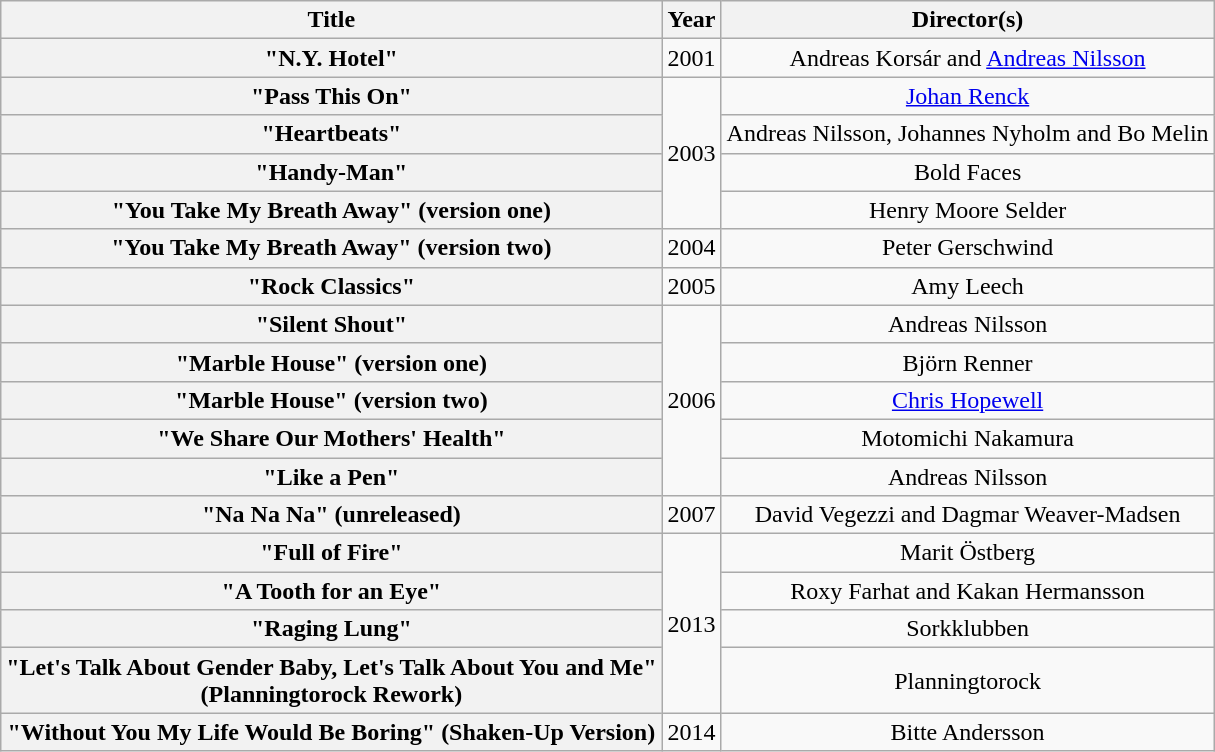<table class="wikitable plainrowheaders" style="text-align:center;">
<tr>
<th scope="col">Title</th>
<th scope="col">Year</th>
<th scope="col">Director(s)</th>
</tr>
<tr>
<th scope="row">"N.Y. Hotel"</th>
<td>2001</td>
<td>Andreas Korsár and <a href='#'>Andreas Nilsson</a></td>
</tr>
<tr>
<th scope="row">"Pass This On"</th>
<td rowspan="4">2003</td>
<td><a href='#'>Johan Renck</a></td>
</tr>
<tr>
<th scope="row">"Heartbeats"</th>
<td>Andreas Nilsson, Johannes Nyholm and Bo Melin</td>
</tr>
<tr>
<th scope="row">"Handy-Man"</th>
<td>Bold Faces</td>
</tr>
<tr>
<th scope="row">"You Take My Breath Away" (version one)</th>
<td>Henry Moore Selder</td>
</tr>
<tr>
<th scope="row">"You Take My Breath Away" (version two)</th>
<td>2004</td>
<td>Peter Gerschwind</td>
</tr>
<tr>
<th scope="row">"Rock Classics"</th>
<td>2005</td>
<td>Amy Leech</td>
</tr>
<tr>
<th scope="row">"Silent Shout"</th>
<td rowspan="5">2006</td>
<td>Andreas Nilsson</td>
</tr>
<tr>
<th scope="row">"Marble House" (version one)</th>
<td>Björn Renner</td>
</tr>
<tr>
<th scope="row">"Marble House" (version two)</th>
<td><a href='#'>Chris Hopewell</a></td>
</tr>
<tr>
<th scope="row">"We Share Our Mothers' Health"</th>
<td>Motomichi Nakamura</td>
</tr>
<tr>
<th scope="row">"Like a Pen"</th>
<td>Andreas Nilsson</td>
</tr>
<tr>
<th scope="row">"Na Na Na" (unreleased)</th>
<td>2007</td>
<td>David Vegezzi and Dagmar Weaver-Madsen</td>
</tr>
<tr>
<th scope="row">"Full of Fire"</th>
<td rowspan="4">2013</td>
<td>Marit Östberg</td>
</tr>
<tr>
<th scope="row">"A Tooth for an Eye"</th>
<td>Roxy Farhat and Kakan Hermansson</td>
</tr>
<tr>
<th scope="row">"Raging Lung"</th>
<td>Sorkklubben</td>
</tr>
<tr>
<th scope="row">"Let's Talk About Gender Baby, Let's Talk About You and Me"<br>(Planningtorock Rework)</th>
<td>Planningtorock</td>
</tr>
<tr>
<th scope="row">"Without You My Life Would Be Boring" (Shaken-Up Version)</th>
<td>2014</td>
<td>Bitte Andersson</td>
</tr>
</table>
